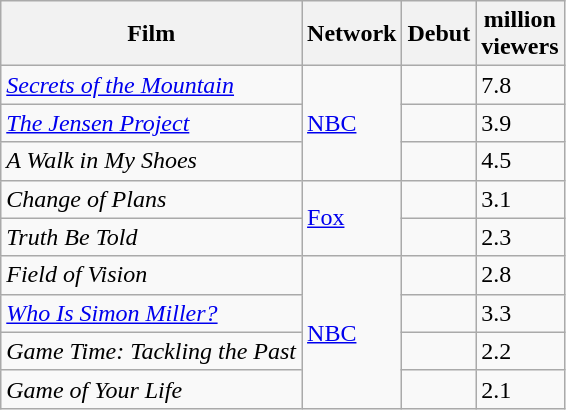<table class="wikitable sortable">
<tr>
<th>Film</th>
<th>Network</th>
<th>Debut</th>
<th>million<br>viewers</th>
</tr>
<tr>
<td><em><a href='#'>Secrets of the Mountain</a></em></td>
<td rowspan=3><a href='#'>NBC</a></td>
<td></td>
<td>7.8</td>
</tr>
<tr>
<td><em><a href='#'>The Jensen Project</a></em></td>
<td></td>
<td>3.9 </td>
</tr>
<tr>
<td><em>A Walk in My Shoes</em></td>
<td></td>
<td>4.5</td>
</tr>
<tr>
<td><em>Change of Plans</em></td>
<td rowspan=2><a href='#'>Fox</a></td>
<td></td>
<td>3.1</td>
</tr>
<tr>
<td><em>Truth Be Told</em></td>
<td></td>
<td>2.3</td>
</tr>
<tr>
<td><em>Field of Vision</em></td>
<td rowspan=4><a href='#'>NBC</a></td>
<td></td>
<td>2.8</td>
</tr>
<tr>
<td><em><a href='#'>Who Is Simon Miller?</a></em></td>
<td></td>
<td>3.3</td>
</tr>
<tr>
<td><em>Game Time: Tackling the Past</em></td>
<td></td>
<td>2.2</td>
</tr>
<tr>
<td><em>Game of Your Life</em></td>
<td></td>
<td>2.1 </td>
</tr>
</table>
